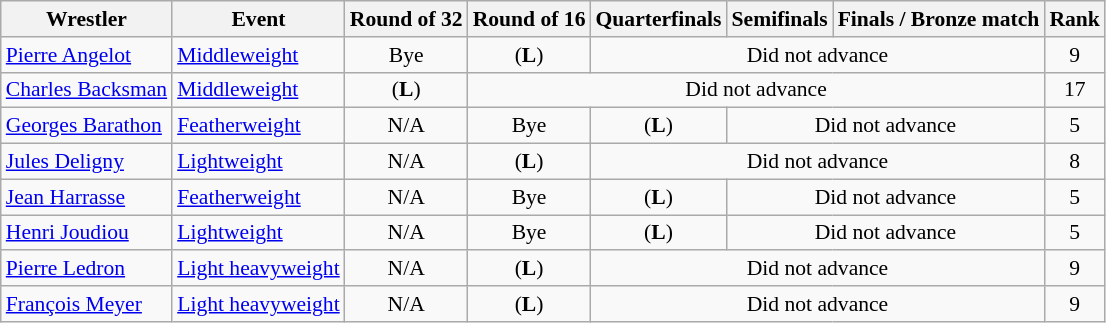<table class=wikitable style="font-size:90%">
<tr>
<th>Wrestler</th>
<th>Event</th>
<th>Round of 32</th>
<th>Round of 16</th>
<th>Quarterfinals</th>
<th>Semifinals</th>
<th>Finals / Bronze match</th>
<th>Rank</th>
</tr>
<tr>
<td><a href='#'>Pierre Angelot</a></td>
<td><a href='#'>Middleweight</a></td>
<td align=center>Bye</td>
<td align=center> (<strong>L</strong>)</td>
<td align=center colspan=3>Did not advance</td>
<td align=center>9</td>
</tr>
<tr>
<td><a href='#'>Charles Backsman</a></td>
<td><a href='#'>Middleweight</a></td>
<td align=center> (<strong>L</strong>)</td>
<td align=center colspan=4>Did not advance</td>
<td align=center>17</td>
</tr>
<tr>
<td><a href='#'>Georges Barathon</a></td>
<td><a href='#'>Featherweight</a></td>
<td align=center>N/A</td>
<td align=center>Bye</td>
<td align=center> (<strong>L</strong>)</td>
<td align=center colspan=2>Did not advance</td>
<td align=center>5</td>
</tr>
<tr>
<td><a href='#'>Jules Deligny</a></td>
<td><a href='#'>Lightweight</a></td>
<td align=center>N/A</td>
<td align=center> (<strong>L</strong>)</td>
<td align=center colspan=3>Did not advance</td>
<td align=center>8</td>
</tr>
<tr>
<td><a href='#'>Jean Harrasse</a></td>
<td><a href='#'>Featherweight</a></td>
<td align=center>N/A</td>
<td align=center>Bye</td>
<td align=center> (<strong>L</strong>)</td>
<td align=center colspan=2>Did not advance</td>
<td align=center>5</td>
</tr>
<tr>
<td><a href='#'>Henri Joudiou</a></td>
<td><a href='#'>Lightweight</a></td>
<td align=center>N/A</td>
<td align=center>Bye</td>
<td align=center> (<strong>L</strong>)</td>
<td align=center colspan=2>Did not advance</td>
<td align=center>5</td>
</tr>
<tr>
<td><a href='#'>Pierre Ledron</a></td>
<td><a href='#'>Light heavyweight</a></td>
<td align=center>N/A</td>
<td align=center> (<strong>L</strong>)</td>
<td align=center colspan=3>Did not advance</td>
<td align=center>9</td>
</tr>
<tr>
<td><a href='#'>François Meyer</a></td>
<td><a href='#'>Light heavyweight</a></td>
<td align=center>N/A</td>
<td align=center> (<strong>L</strong>)</td>
<td align=center colspan=3>Did not advance</td>
<td align=center>9</td>
</tr>
</table>
